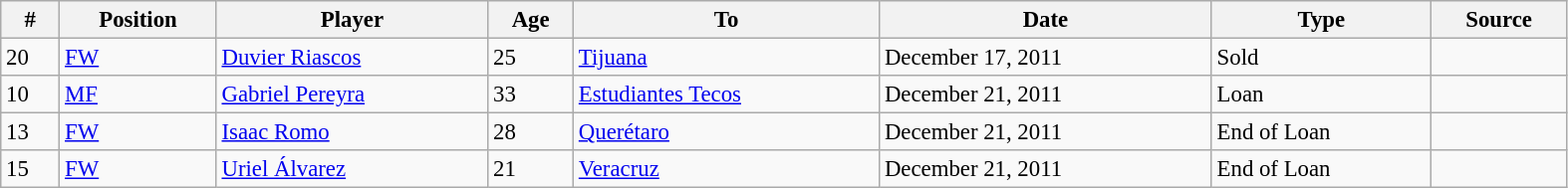<table class="wikitable sortable" style="width:83%; text-align:center; font-size:95%; text-align:left;">
<tr>
<th><strong>#</strong></th>
<th><strong>Position</strong></th>
<th><strong>Player</strong></th>
<th><strong>Age</strong></th>
<th><strong>To</strong></th>
<th><strong>Date</strong></th>
<th><strong>Type</strong></th>
<th><strong>Source</strong></th>
</tr>
<tr>
<td>20</td>
<td><a href='#'>FW</a></td>
<td> <a href='#'>Duvier Riascos</a></td>
<td>25</td>
<td> <a href='#'>Tijuana</a></td>
<td>December 17, 2011</td>
<td>Sold</td>
<td></td>
</tr>
<tr>
<td>10</td>
<td><a href='#'>MF</a></td>
<td> <a href='#'>Gabriel Pereyra</a></td>
<td>33</td>
<td> <a href='#'>Estudiantes Tecos</a></td>
<td>December 21, 2011</td>
<td>Loan</td>
<td></td>
</tr>
<tr>
<td>13</td>
<td><a href='#'>FW</a></td>
<td> <a href='#'>Isaac Romo</a></td>
<td>28</td>
<td> <a href='#'>Querétaro</a></td>
<td>December 21, 2011</td>
<td>End of Loan</td>
<td></td>
</tr>
<tr>
<td>15</td>
<td><a href='#'>FW</a></td>
<td> <a href='#'>Uriel Álvarez</a></td>
<td>21</td>
<td> <a href='#'>Veracruz</a></td>
<td>December 21, 2011</td>
<td>End of Loan</td>
<td></td>
</tr>
</table>
